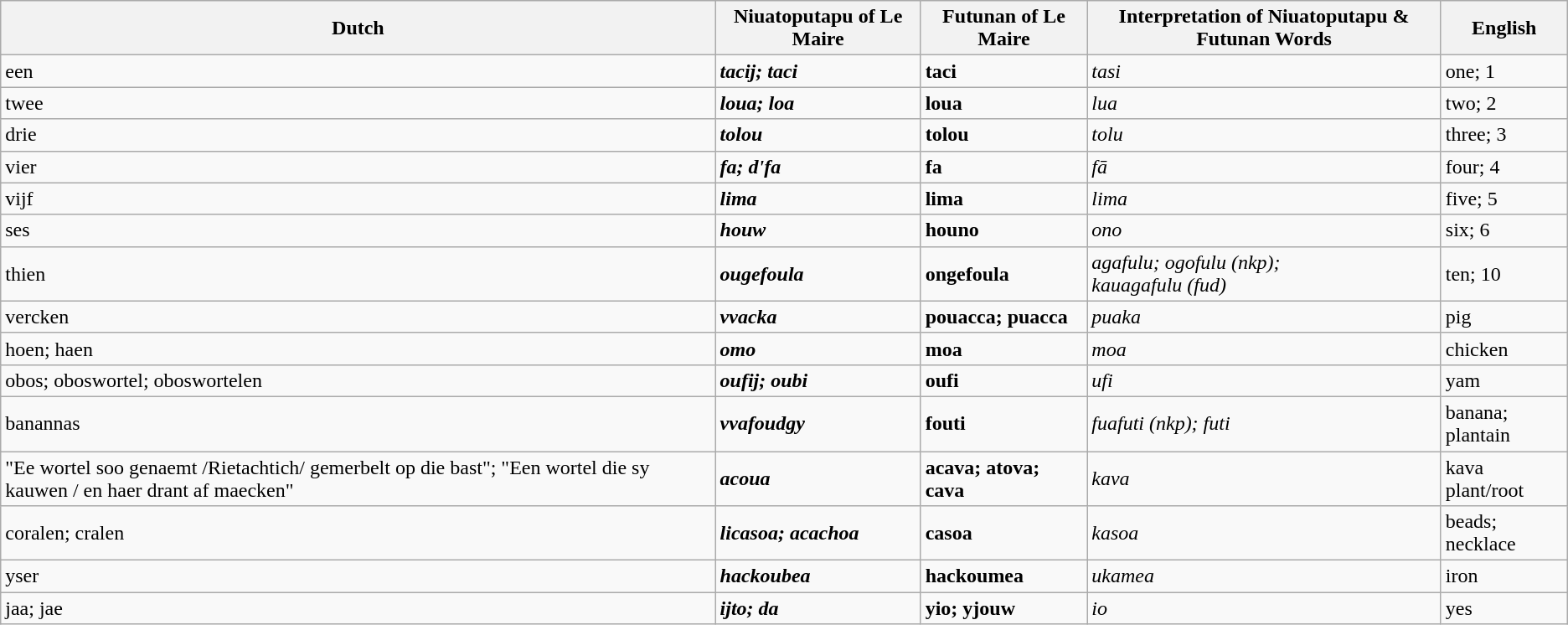<table class="wikitable">
<tr>
<th>Dutch</th>
<th>Niuatoputapu of Le Maire</th>
<th>Futunan of Le Maire</th>
<th>Interpretation of Niuatoputapu & Futunan Words</th>
<th>English</th>
</tr>
<tr>
<td>een</td>
<td><strong><em>tacij; taci</em></strong></td>
<td><strong>taci</strong></td>
<td><em>tasi</em></td>
<td>one; 1</td>
</tr>
<tr>
<td>twee</td>
<td><strong><em>loua; loa</em></strong></td>
<td><strong>loua</strong></td>
<td><em>lua</em></td>
<td>two; 2</td>
</tr>
<tr>
<td>drie</td>
<td><strong><em>tolou</em></strong></td>
<td><strong>tolou</strong></td>
<td><em>tolu</em></td>
<td>three; 3</td>
</tr>
<tr>
<td>vier</td>
<td><strong><em>fa; d'fa</em></strong></td>
<td><strong>fa</strong></td>
<td><em>fā</em></td>
<td>four; 4</td>
</tr>
<tr>
<td>vijf</td>
<td><strong><em>lima</em></strong></td>
<td><strong>lima</strong></td>
<td><em>lima</em></td>
<td>five; 5</td>
</tr>
<tr>
<td>ses</td>
<td><strong><em>houw</em></strong></td>
<td><strong>houno</strong></td>
<td><em>ono</em></td>
<td>six; 6</td>
</tr>
<tr>
<td>thien</td>
<td><strong><em>ougefoula</em></strong></td>
<td><strong>ongefoula</strong></td>
<td><em>agafulu; ogofulu (nkp);</em><br><em>kauagafulu (fud)</em></td>
<td>ten; 10</td>
</tr>
<tr>
<td>vercken</td>
<td><strong><em>vvacka</em></strong></td>
<td><strong>pouacca; puacca</strong></td>
<td><em>puaka</em></td>
<td>pig</td>
</tr>
<tr>
<td>hoen; haen</td>
<td><strong><em>omo</em></strong></td>
<td><strong>moa</strong></td>
<td><em>moa</em></td>
<td>chicken</td>
</tr>
<tr>
<td>obos; oboswortel; oboswortelen</td>
<td><strong><em>oufij; oubi</em></strong></td>
<td><strong>oufi</strong></td>
<td><em>ufi</em></td>
<td>yam</td>
</tr>
<tr>
<td>banannas</td>
<td><strong><em>vvafoudgy</em></strong></td>
<td><strong>fouti</strong></td>
<td><em>fuafuti (nkp); futi</em></td>
<td>banana; plantain</td>
</tr>
<tr>
<td>"Ee wortel soo genaemt /Rietachtich/ gemerbelt op die bast"; "Een wortel die sy kauwen / en haer drant af maecken"</td>
<td><strong><em>acoua</em></strong></td>
<td><strong>acava; atova; cava</strong></td>
<td><em>kava</em></td>
<td>kava plant/root</td>
</tr>
<tr>
<td>coralen; cralen</td>
<td><strong><em>licasoa; acachoa</em></strong></td>
<td><strong>casoa</strong></td>
<td><em>kasoa</em></td>
<td>beads; necklace</td>
</tr>
<tr>
<td>yser</td>
<td><strong><em>hackoubea</em></strong></td>
<td><strong>hackoumea</strong></td>
<td><em>ukamea</em></td>
<td>iron</td>
</tr>
<tr>
<td>jaa; jae</td>
<td><strong><em>ijto; da</em></strong></td>
<td><strong>yio; yjouw</strong></td>
<td><em>io</em></td>
<td>yes</td>
</tr>
</table>
